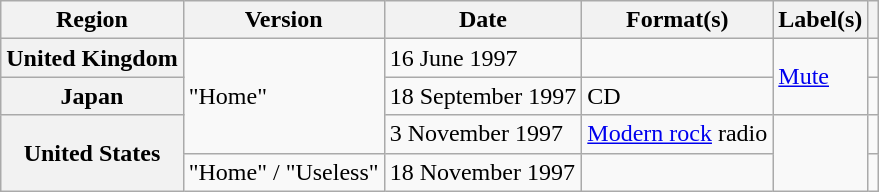<table class="wikitable plainrowheaders">
<tr>
<th scope="col">Region</th>
<th scope="col">Version</th>
<th scope="col">Date</th>
<th scope="col">Format(s)</th>
<th scope="col">Label(s)</th>
<th scope="col"></th>
</tr>
<tr>
<th scope="row">United Kingdom</th>
<td rowspan="3">"Home"</td>
<td>16 June 1997</td>
<td></td>
<td rowspan="2"><a href='#'>Mute</a></td>
<td></td>
</tr>
<tr>
<th scope="row">Japan</th>
<td>18 September 1997</td>
<td>CD</td>
<td></td>
</tr>
<tr>
<th scope="row" rowspan="2">United States</th>
<td>3 November 1997</td>
<td><a href='#'>Modern rock</a> radio</td>
<td rowspan="2"></td>
<td></td>
</tr>
<tr>
<td>"Home" / "Useless"</td>
<td>18 November 1997</td>
<td></td>
<td></td>
</tr>
</table>
